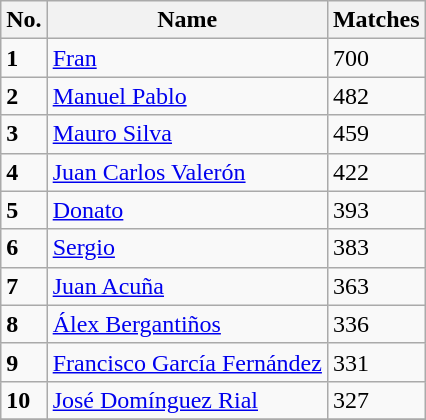<table class="wikitable">
<tr>
<th>No.</th>
<th>Name</th>
<th>Matches</th>
</tr>
<tr>
<td><strong>1</strong></td>
<td> <a href='#'>Fran</a></td>
<td>700</td>
</tr>
<tr>
<td><strong>2</strong></td>
<td> <a href='#'>Manuel Pablo</a></td>
<td>482</td>
</tr>
<tr>
<td><strong>3</strong></td>
<td> <a href='#'>Mauro Silva</a></td>
<td>459</td>
</tr>
<tr>
<td><strong>4</strong></td>
<td> <a href='#'>Juan Carlos Valerón</a></td>
<td>422</td>
</tr>
<tr>
<td><strong>5</strong></td>
<td> <a href='#'>Donato</a></td>
<td>393</td>
</tr>
<tr>
<td><strong>6</strong></td>
<td> <a href='#'>Sergio</a></td>
<td>383</td>
</tr>
<tr>
<td><strong>7</strong></td>
<td> <a href='#'>Juan Acuña</a></td>
<td>363</td>
</tr>
<tr>
<td><strong>8</strong></td>
<td> <a href='#'>Álex Bergantiños</a></td>
<td>336</td>
</tr>
<tr>
<td><strong>9</strong></td>
<td> <a href='#'>Francisco García Fernández</a></td>
<td>331</td>
</tr>
<tr>
<td><strong>10</strong></td>
<td> <a href='#'>José Domínguez Rial</a></td>
<td>327</td>
</tr>
<tr>
</tr>
</table>
